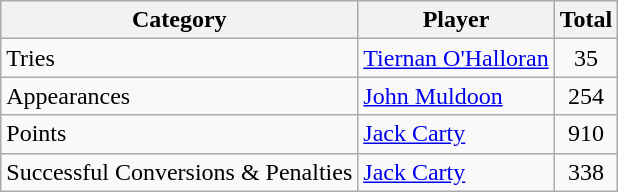<table class="wikitable">
<tr>
<th>Category</th>
<th>Player</th>
<th>Total</th>
</tr>
<tr>
<td>Tries</td>
<td><a href='#'>Tiernan O'Halloran</a></td>
<td align=center>35</td>
</tr>
<tr>
<td>Appearances</td>
<td><a href='#'>John Muldoon</a></td>
<td align=center>254</td>
</tr>
<tr>
<td>Points</td>
<td><a href='#'>Jack Carty</a></td>
<td align=center>910</td>
</tr>
<tr>
<td>Successful Conversions & Penalties</td>
<td><a href='#'>Jack Carty</a></td>
<td align=center>338</td>
</tr>
</table>
